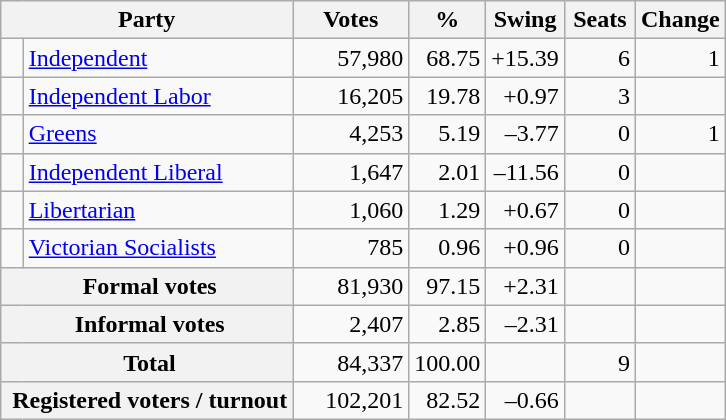<table class="wikitable" style="text-align:right; margin-bottom:0">
<tr>
<th colspan="3" style="width:10px">Party</th>
<th style="width:70px;">Votes</th>
<th style="width:40px;">%</th>
<th style="width:40px;">Swing</th>
<th style="width:40px;">Seats</th>
<th style="width:40px;">Change</th>
</tr>
<tr>
<td> </td>
<td colspan="2" style="text-align:left;"><a href='#'>Independent</a></td>
<td style="width:70px;">57,980</td>
<td style="width:40px;">68.75</td>
<td style="width:45px;">+15.39</td>
<td style="width:40px;">6</td>
<td style="width:40px;"> 1</td>
</tr>
<tr>
<td> </td>
<td colspan="2" style="text-align:left;"><a href='#'>Independent Labor</a></td>
<td>16,205</td>
<td>19.78</td>
<td>+0.97</td>
<td>3</td>
<td></td>
</tr>
<tr>
<td> </td>
<td colspan="2" style="text-align:left;"><a href='#'>Greens</a></td>
<td>4,253</td>
<td>5.19</td>
<td>–3.77</td>
<td>0</td>
<td> 1</td>
</tr>
<tr>
<td> </td>
<td colspan="2" style="text-align:left;"><a href='#'>Independent Liberal</a></td>
<td>1,647</td>
<td>2.01</td>
<td>–11.56</td>
<td>0</td>
<td></td>
</tr>
<tr>
<td> </td>
<td colspan="2" style="text-align:left;"><a href='#'>Libertarian</a></td>
<td>1,060</td>
<td>1.29</td>
<td>+0.67</td>
<td>0</td>
<td></td>
</tr>
<tr>
<td> </td>
<td colspan="2" style="text-align:left;"><a href='#'>Victorian Socialists</a></td>
<td>785</td>
<td>0.96</td>
<td>+0.96</td>
<td>0</td>
<td></td>
</tr>
<tr>
<th colspan="3" rowspan="1"> Formal votes</th>
<td>81,930</td>
<td>97.15</td>
<td>+2.31</td>
<td></td>
<td></td>
</tr>
<tr>
<th colspan="3" rowspan="1"> Informal votes</th>
<td>2,407</td>
<td>2.85</td>
<td>–2.31</td>
<td></td>
<td></td>
</tr>
<tr>
<th colspan="3" rowspan="1"> Total</th>
<td>84,337</td>
<td>100.00</td>
<td></td>
<td>9</td>
<td></td>
</tr>
<tr>
<th colspan="3" rowspan="1"> Registered voters / turnout</th>
<td>102,201</td>
<td>82.52</td>
<td>–0.66</td>
<td></td>
<td></td>
</tr>
</table>
